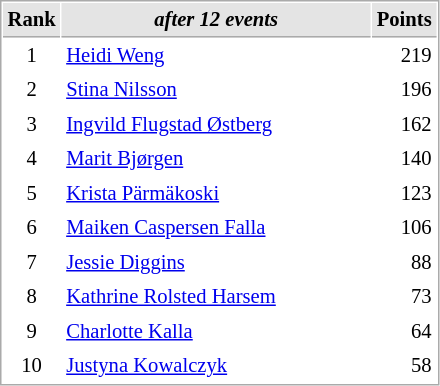<table cellspacing="1" cellpadding="3" style="border:1px solid #AAAAAA;font-size:86%">
<tr style="background-color: #E4E4E4;">
<th style="border-bottom:1px solid #AAAAAA" width=10>Rank</th>
<th style="border-bottom:1px solid #AAAAAA" width=200><em>after 12 events</em></th>
<th style="border-bottom:1px solid #AAAAAA" width=20 align=right>Points</th>
</tr>
<tr>
<td align=center>1</td>
<td> <a href='#'>Heidi Weng</a></td>
<td align=right>219</td>
</tr>
<tr>
<td align=center>2</td>
<td> <a href='#'>Stina Nilsson</a></td>
<td align=right>196</td>
</tr>
<tr>
<td align=center>3</td>
<td> <a href='#'>Ingvild Flugstad Østberg</a></td>
<td align=right>162</td>
</tr>
<tr>
<td align=center>4</td>
<td> <a href='#'>Marit Bjørgen</a></td>
<td align=right>140</td>
</tr>
<tr>
<td align=center>5</td>
<td> <a href='#'>Krista Pärmäkoski</a></td>
<td align=right>123</td>
</tr>
<tr>
<td align=center>6</td>
<td> <a href='#'>Maiken Caspersen Falla</a></td>
<td align=right>106</td>
</tr>
<tr>
<td align=center>7</td>
<td> <a href='#'>Jessie Diggins</a></td>
<td align=right>88</td>
</tr>
<tr>
<td align=center>8</td>
<td> <a href='#'>Kathrine Rolsted Harsem</a></td>
<td align=right>73</td>
</tr>
<tr>
<td align=center>9</td>
<td> <a href='#'>Charlotte Kalla</a></td>
<td align=right>64</td>
</tr>
<tr>
<td align=center>10</td>
<td> <a href='#'>Justyna Kowalczyk</a></td>
<td align=right>58</td>
</tr>
</table>
